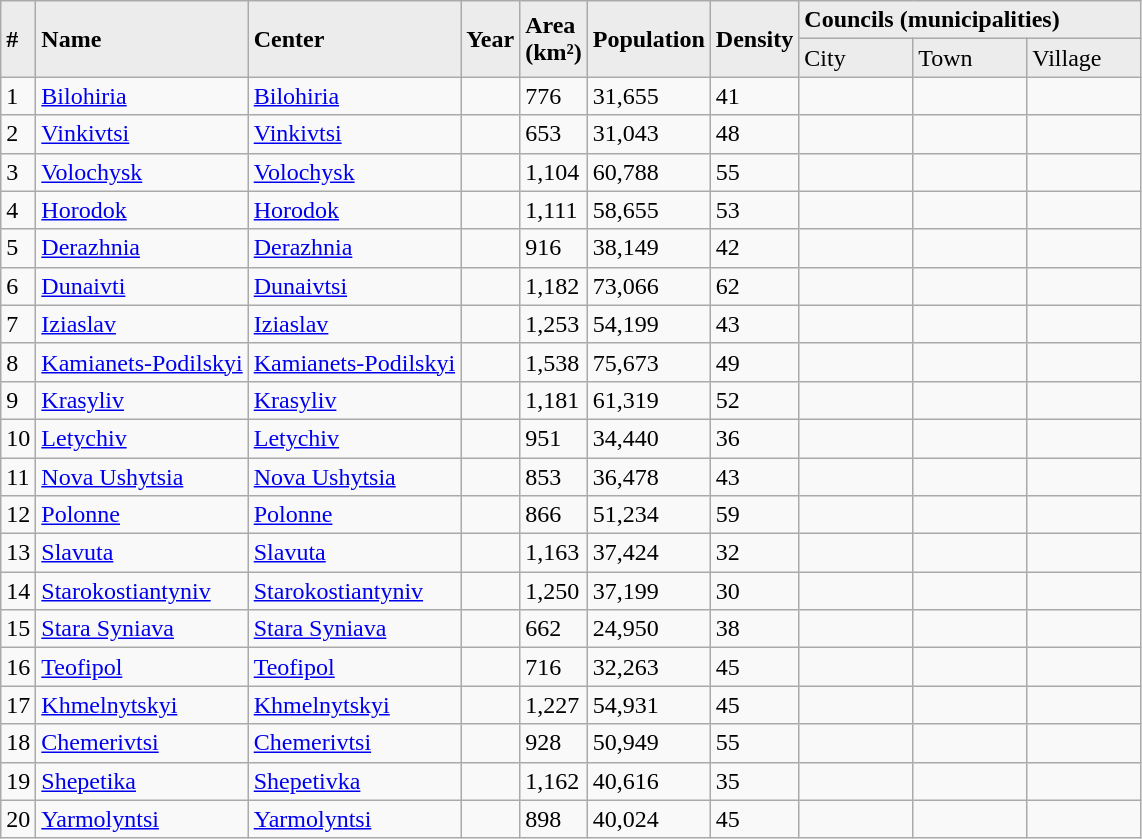<table class="wikitable">
<tr bgcolor="#ECECEC">
<td rowspan=2><strong>#</strong></td>
<td rowspan=2><strong>Name</strong></td>
<td rowspan=2><strong>Center</strong></td>
<td rowspan=2><strong>Year</strong></td>
<td rowspan=2><strong>Area<br>(km²)</strong></td>
<td rowspan=2><strong>Population</strong></td>
<td rowspan=2><strong>Density</strong></td>
<td colspan=3><strong>Councils (municipalities)</strong></td>
</tr>
<tr bgcolor="#ECECEC">
<td width=10%>City</td>
<td width=10%>Town</td>
<td width=10%>Village</td>
</tr>
<tr>
<td>1</td>
<td><a href='#'>Bilohiria</a></td>
<td><a href='#'>Bilohiria</a></td>
<td></td>
<td>776</td>
<td>31,655</td>
<td>41</td>
<td></td>
<td></td>
<td></td>
</tr>
<tr>
<td>2</td>
<td><a href='#'>Vinkivtsi</a></td>
<td><a href='#'>Vinkivtsi</a></td>
<td></td>
<td>653</td>
<td>31,043</td>
<td>48</td>
<td></td>
<td></td>
<td></td>
</tr>
<tr>
<td>3</td>
<td><a href='#'>Volochysk</a></td>
<td><a href='#'>Volochysk</a></td>
<td></td>
<td>1,104</td>
<td>60,788</td>
<td>55</td>
<td></td>
<td></td>
<td></td>
</tr>
<tr>
<td>4</td>
<td><a href='#'>Horodok</a></td>
<td><a href='#'>Horodok</a></td>
<td></td>
<td>1,111</td>
<td>58,655</td>
<td>53</td>
<td></td>
<td></td>
<td></td>
</tr>
<tr>
<td>5</td>
<td><a href='#'>Derazhnia</a></td>
<td><a href='#'>Derazhnia</a></td>
<td></td>
<td>916</td>
<td>38,149</td>
<td>42</td>
<td></td>
<td></td>
<td></td>
</tr>
<tr>
<td>6</td>
<td><a href='#'>Dunaivti</a></td>
<td><a href='#'>Dunaivtsi</a></td>
<td></td>
<td>1,182</td>
<td>73,066</td>
<td>62</td>
<td></td>
<td></td>
<td></td>
</tr>
<tr>
<td>7</td>
<td><a href='#'>Iziaslav</a></td>
<td><a href='#'>Iziaslav</a></td>
<td></td>
<td>1,253</td>
<td>54,199</td>
<td>43</td>
<td></td>
<td></td>
<td></td>
</tr>
<tr>
<td>8</td>
<td><a href='#'>Kamianets-Podilskyi</a></td>
<td><a href='#'>Kamianets-Podilskyi</a></td>
<td></td>
<td>1,538</td>
<td>75,673</td>
<td>49</td>
<td></td>
<td></td>
<td></td>
</tr>
<tr>
<td>9</td>
<td><a href='#'>Krasyliv</a></td>
<td><a href='#'>Krasyliv</a></td>
<td></td>
<td>1,181</td>
<td>61,319</td>
<td>52</td>
<td></td>
<td></td>
<td></td>
</tr>
<tr>
<td>10</td>
<td><a href='#'>Letychiv</a></td>
<td><a href='#'>Letychiv</a></td>
<td></td>
<td>951</td>
<td>34,440</td>
<td>36</td>
<td></td>
<td></td>
<td></td>
</tr>
<tr>
<td>11</td>
<td><a href='#'>Nova Ushytsia</a></td>
<td><a href='#'>Nova Ushytsia</a></td>
<td></td>
<td>853</td>
<td>36,478</td>
<td>43</td>
<td></td>
<td></td>
<td></td>
</tr>
<tr>
<td>12</td>
<td><a href='#'>Polonne</a></td>
<td><a href='#'>Polonne</a></td>
<td></td>
<td>866</td>
<td>51,234</td>
<td>59</td>
<td></td>
<td></td>
<td></td>
</tr>
<tr>
<td>13</td>
<td><a href='#'>Slavuta</a></td>
<td><a href='#'>Slavuta</a></td>
<td></td>
<td>1,163</td>
<td>37,424</td>
<td>32</td>
<td></td>
<td></td>
<td></td>
</tr>
<tr>
<td>14</td>
<td><a href='#'>Starokostiantyniv</a></td>
<td><a href='#'>Starokostiantyniv</a></td>
<td></td>
<td>1,250</td>
<td>37,199</td>
<td>30</td>
<td></td>
<td></td>
<td></td>
</tr>
<tr>
<td>15</td>
<td><a href='#'>Stara Syniava</a></td>
<td><a href='#'>Stara Syniava</a></td>
<td></td>
<td>662</td>
<td>24,950</td>
<td>38</td>
<td></td>
<td></td>
<td></td>
</tr>
<tr>
<td>16</td>
<td><a href='#'>Teofipol</a></td>
<td><a href='#'>Teofipol</a></td>
<td></td>
<td>716</td>
<td>32,263</td>
<td>45</td>
<td></td>
<td></td>
<td></td>
</tr>
<tr>
<td>17</td>
<td><a href='#'>Khmelnytskyi</a></td>
<td><a href='#'>Khmelnytskyi</a></td>
<td></td>
<td>1,227</td>
<td>54,931</td>
<td>45</td>
<td></td>
<td></td>
<td></td>
</tr>
<tr>
<td>18</td>
<td><a href='#'>Chemerivtsi</a></td>
<td><a href='#'>Chemerivtsi</a></td>
<td></td>
<td>928</td>
<td>50,949</td>
<td>55</td>
<td></td>
<td></td>
<td></td>
</tr>
<tr>
<td>19</td>
<td><a href='#'>Shepetika</a></td>
<td><a href='#'>Shepetivka</a></td>
<td></td>
<td>1,162</td>
<td>40,616</td>
<td>35</td>
<td></td>
<td></td>
<td></td>
</tr>
<tr>
<td>20</td>
<td><a href='#'>Yarmolyntsi</a></td>
<td><a href='#'>Yarmolyntsi</a></td>
<td></td>
<td>898</td>
<td>40,024</td>
<td>45</td>
<td></td>
<td></td>
<td></td>
</tr>
</table>
